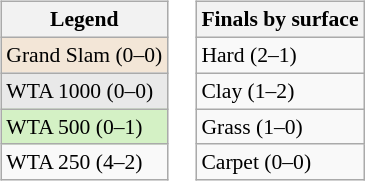<table>
<tr valign=top>
<td><br><table class=wikitable style="font-size:90%;">
<tr>
<th>Legend</th>
</tr>
<tr>
<td bgcolor=f3e6d7>Grand Slam (0–0)</td>
</tr>
<tr>
<td bgcolor=e9e9e9>WTA 1000 (0–0)</td>
</tr>
<tr>
<td bgcolor=d4f1c5>WTA 500 (0–1)</td>
</tr>
<tr>
<td>WTA 250 (4–2)</td>
</tr>
</table>
</td>
<td><br><table class=wikitable style="font-size:90%;">
<tr>
<th>Finals by surface</th>
</tr>
<tr>
<td>Hard (2–1)</td>
</tr>
<tr>
<td>Clay (1–2)</td>
</tr>
<tr>
<td>Grass (1–0)</td>
</tr>
<tr>
<td>Carpet (0–0)</td>
</tr>
</table>
</td>
</tr>
</table>
